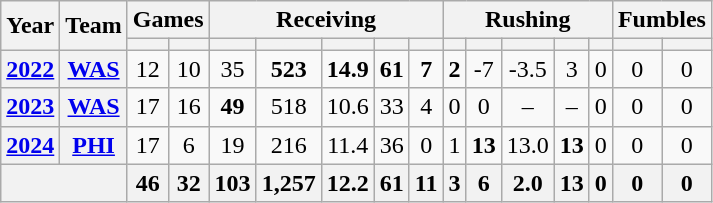<table class=wikitable style="text-align: center;">
<tr>
<th rowspan="2">Year</th>
<th rowspan="2">Team</th>
<th colspan="2">Games</th>
<th colspan="5">Receiving</th>
<th colspan="5">Rushing</th>
<th colspan="2">Fumbles</th>
</tr>
<tr>
<th></th>
<th></th>
<th></th>
<th></th>
<th></th>
<th></th>
<th></th>
<th></th>
<th></th>
<th></th>
<th></th>
<th></th>
<th></th>
<th></th>
</tr>
<tr>
<th><a href='#'>2022</a></th>
<th><a href='#'>WAS</a></th>
<td>12</td>
<td>10</td>
<td>35</td>
<td><strong>523</strong></td>
<td><strong>14.9</strong></td>
<td><strong>61</strong></td>
<td><strong>7</strong></td>
<td><strong>2</strong></td>
<td>-7</td>
<td>-3.5</td>
<td>3</td>
<td>0</td>
<td>0</td>
<td>0</td>
</tr>
<tr>
<th><a href='#'>2023</a></th>
<th><a href='#'>WAS</a></th>
<td>17</td>
<td>16</td>
<td><strong>49</strong></td>
<td>518</td>
<td>10.6</td>
<td>33</td>
<td>4</td>
<td>0</td>
<td>0</td>
<td>–</td>
<td>–</td>
<td>0</td>
<td>0</td>
<td>0</td>
</tr>
<tr>
<th><a href='#'>2024</a></th>
<th><a href='#'>PHI</a></th>
<td>17</td>
<td>6</td>
<td>19</td>
<td>216</td>
<td>11.4</td>
<td>36</td>
<td>0</td>
<td>1</td>
<td><strong>13</strong></td>
<td>13.0</td>
<td><strong>13</strong></td>
<td>0</td>
<td>0</td>
<td>0</td>
</tr>
<tr>
<th colspan="2"></th>
<th>46</th>
<th>32</th>
<th>103</th>
<th>1,257</th>
<th>12.2</th>
<th>61</th>
<th>11</th>
<th>3</th>
<th>6</th>
<th>2.0</th>
<th>13</th>
<th>0</th>
<th>0</th>
<th>0</th>
</tr>
</table>
